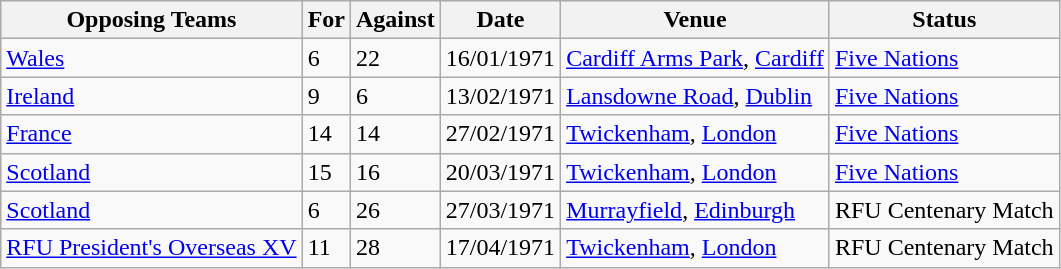<table class="wikitable">
<tr>
<th>Opposing Teams</th>
<th>For</th>
<th>Against</th>
<th>Date</th>
<th>Venue</th>
<th>Status</th>
</tr>
<tr>
<td><a href='#'>Wales</a></td>
<td>6</td>
<td>22</td>
<td>16/01/1971</td>
<td><a href='#'>Cardiff Arms Park</a>, <a href='#'>Cardiff</a></td>
<td><a href='#'>Five Nations</a></td>
</tr>
<tr>
<td><a href='#'>Ireland</a></td>
<td>9</td>
<td>6</td>
<td>13/02/1971</td>
<td><a href='#'>Lansdowne Road</a>, <a href='#'>Dublin</a></td>
<td><a href='#'>Five Nations</a></td>
</tr>
<tr>
<td><a href='#'>France</a></td>
<td>14</td>
<td>14</td>
<td>27/02/1971</td>
<td><a href='#'>Twickenham</a>, <a href='#'>London</a></td>
<td><a href='#'>Five Nations</a></td>
</tr>
<tr>
<td><a href='#'>Scotland</a></td>
<td>15</td>
<td>16</td>
<td>20/03/1971</td>
<td><a href='#'>Twickenham</a>, <a href='#'>London</a></td>
<td><a href='#'>Five Nations</a></td>
</tr>
<tr>
<td><a href='#'>Scotland</a></td>
<td>6</td>
<td>26</td>
<td>27/03/1971</td>
<td><a href='#'>Murrayfield</a>, <a href='#'>Edinburgh</a></td>
<td>RFU Centenary Match</td>
</tr>
<tr>
<td><a href='#'>RFU President's Overseas XV</a></td>
<td>11</td>
<td>28</td>
<td>17/04/1971</td>
<td><a href='#'>Twickenham</a>, <a href='#'>London</a></td>
<td>RFU Centenary Match</td>
</tr>
</table>
